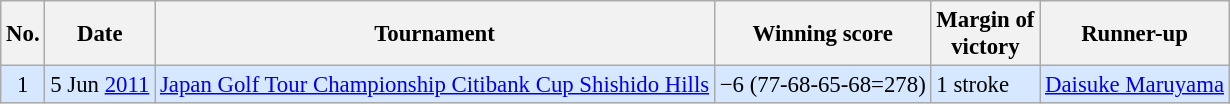<table class="wikitable" style="font-size:95%;">
<tr>
<th>No.</th>
<th>Date</th>
<th>Tournament</th>
<th>Winning score</th>
<th>Margin of<br>victory</th>
<th>Runner-up</th>
</tr>
<tr style="background:#D6E8FF;">
<td align=center>1</td>
<td align=right>5 Jun <a href='#'>2011</a></td>
<td><a href='#'>Japan Golf Tour Championship Citibank Cup Shishido Hills</a></td>
<td>−6 (77-68-65-68=278)</td>
<td>1 stroke</td>
<td> <a href='#'>Daisuke Maruyama</a></td>
</tr>
</table>
